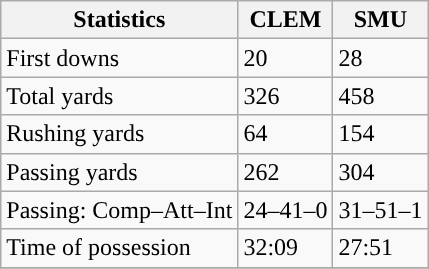<table class="wikitable" style="float: left;">
<tr>
<th>Statistics</th>
<th>CLEM</th>
<th>SMU</th>
</tr>
<tr>
<td>First downs</td>
<td>20</td>
<td>28</td>
</tr>
<tr>
<td>Total yards</td>
<td>326</td>
<td>458</td>
</tr>
<tr>
<td>Rushing yards</td>
<td>64</td>
<td>154</td>
</tr>
<tr>
<td>Passing yards</td>
<td>262</td>
<td>304</td>
</tr>
<tr>
<td>Passing: Comp–Att–Int</td>
<td>24–41–0</td>
<td>31–51–1</td>
</tr>
<tr>
<td>Time of possession</td>
<td>32:09</td>
<td>27:51</td>
</tr>
<tr>
</tr>
</table>
